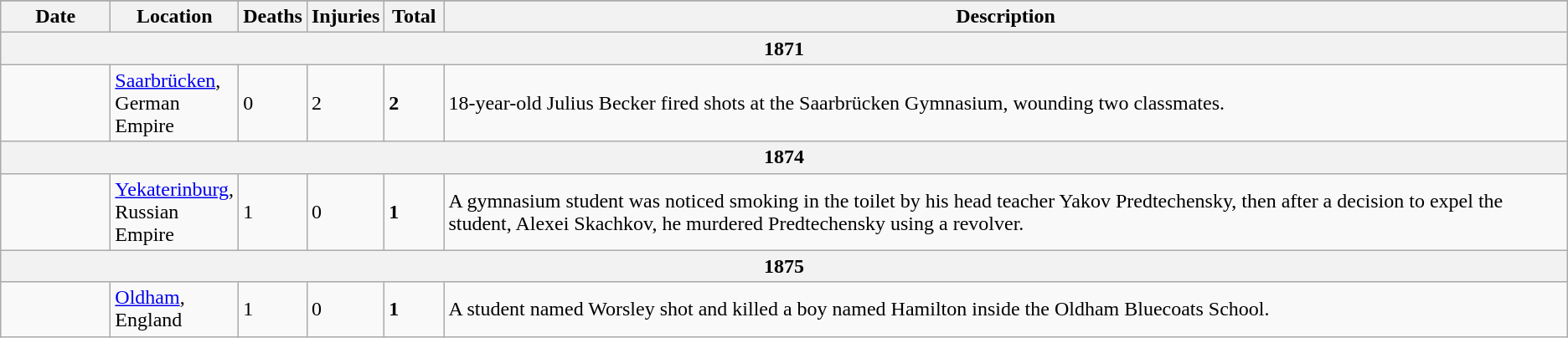<table class="sortable wikitable" style="font-size:100%;" id="1870s">
<tr>
</tr>
<tr>
<th style="width:80px;">Date</th>
<th style="width:90px;">Location</th>
<th style="width:40px;">Deaths</th>
<th style="width:40px;">Injuries</th>
<th style="width:40px;">Total</th>
<th class="unsortable">Description</th>
</tr>
<tr>
<th colspan="7">1871 </th>
</tr>
<tr>
<td></td>
<td><a href='#'>Saarbrücken</a>, German Empire</td>
<td>0</td>
<td>2</td>
<td><strong>2</strong></td>
<td>18-year-old Julius Becker fired shots at the Saarbrücken Gymnasium, wounding two classmates.</td>
</tr>
<tr>
<th colspan="7">1874 </th>
</tr>
<tr>
<td></td>
<td><a href='#'>Yekaterinburg</a>, Russian Empire</td>
<td>1</td>
<td>0</td>
<td><strong>1</strong></td>
<td>A gymnasium student was noticed smoking in the toilet by his head teacher Yakov Predtechensky, then after a decision to expel the student, Alexei Skachkov, he murdered Predtechensky using a revolver.</td>
</tr>
<tr>
<th colspan="7">1875 </th>
</tr>
<tr>
<td></td>
<td><a href='#'>Oldham</a>, England</td>
<td>1</td>
<td>0</td>
<td><strong>1</strong></td>
<td>A student named Worsley shot and killed a boy named Hamilton inside the Oldham Bluecoats School.</td>
</tr>
</table>
